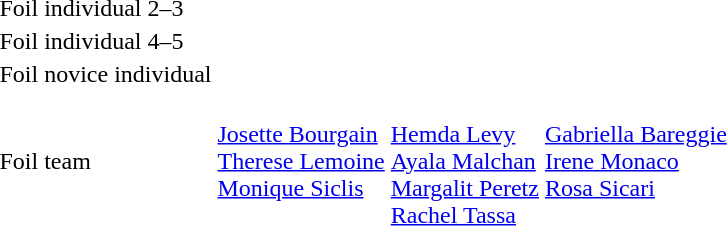<table>
<tr>
<td>Foil individual 2–3<br></td>
<td></td>
<td></td>
<td></td>
</tr>
<tr>
<td>Foil individual 4–5<br></td>
<td></td>
<td></td>
<td></td>
</tr>
<tr>
<td>Foil novice individual<br></td>
<td></td>
<td></td>
<td></td>
</tr>
<tr>
<td>Foil team<br></td>
<td valign=top> <br> <a href='#'>Josette Bourgain</a> <br> <a href='#'>Therese Lemoine</a> <br> <a href='#'>Monique Siclis</a></td>
<td valign=top> <br> <a href='#'>Hemda Levy</a> <br> <a href='#'>Ayala Malchan</a> <br> <a href='#'>Margalit Peretz</a> <br> <a href='#'>Rachel Tassa</a></td>
<td valign=top> <br> <a href='#'>Gabriella Bareggie</a> <br> <a href='#'>Irene Monaco</a> <br> <a href='#'>Rosa Sicari</a></td>
</tr>
</table>
